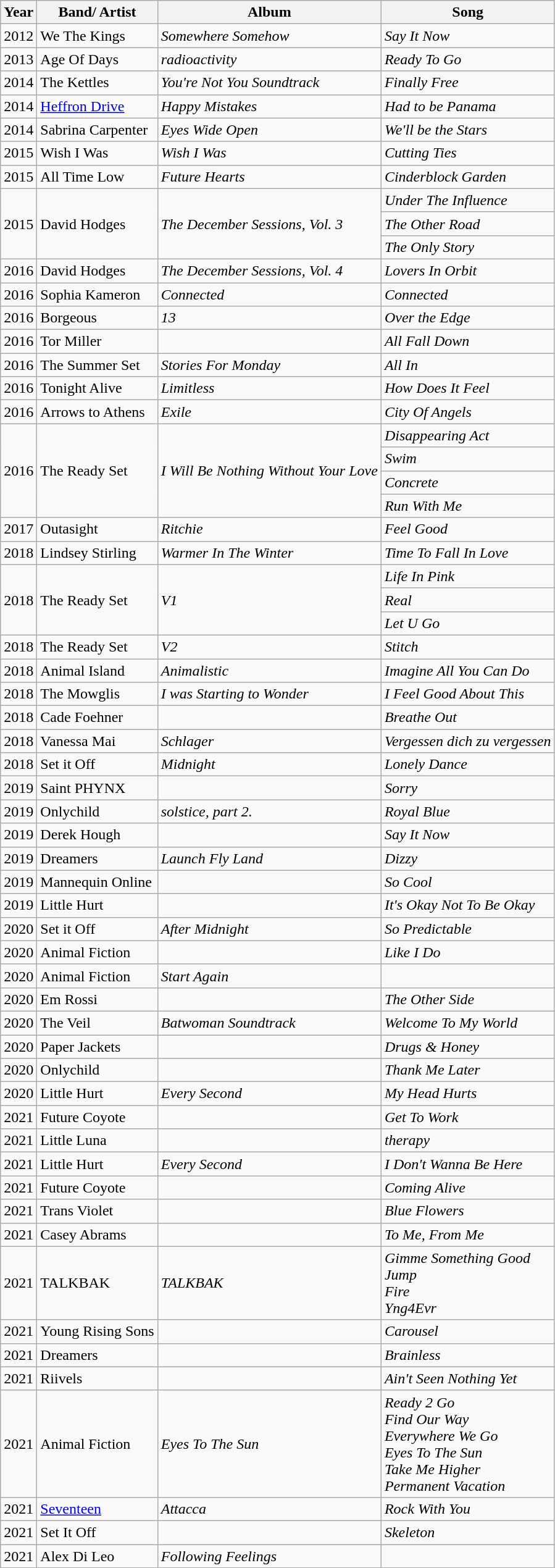<table class="wikitable">
<tr>
<th>Year</th>
<th>Band/ Artist</th>
<th>Album</th>
<th>Song</th>
</tr>
<tr>
<td>2012</td>
<td>We The Kings</td>
<td><em>Somewhere Somehow</em></td>
<td><em>Say It Now</em></td>
</tr>
<tr>
<td>2013</td>
<td>Age Of Days</td>
<td><em>radioactivity</em></td>
<td><em>Ready To Go</em></td>
</tr>
<tr>
<td>2014</td>
<td>The Kettles</td>
<td><em>You're Not You Soundtrack</em></td>
<td><em>Finally Free</em></td>
</tr>
<tr>
<td>2014</td>
<td><a href='#'>Heffron Drive</a></td>
<td><em>Happy Mistakes</em></td>
<td><em>Had to be Panama</em></td>
</tr>
<tr>
<td>2014</td>
<td>Sabrina Carpenter</td>
<td><em>Eyes Wide Open</em></td>
<td><em>We'll be the Stars</em></td>
</tr>
<tr>
<td>2015</td>
<td>Wish I Was</td>
<td><em>Wish I Was</em></td>
<td><em>Cutting Ties</em></td>
</tr>
<tr>
<td>2015</td>
<td>All Time Low</td>
<td><em>Future Hearts</em></td>
<td><em>Cinderblock Garden</em></td>
</tr>
<tr>
<td rowspan="3">2015</td>
<td rowspan="3">David Hodges</td>
<td rowspan="3"><em>The December Sessions, Vol. 3</em></td>
<td><em>Under The Influence</em></td>
</tr>
<tr>
<td><em>The Other Road</em></td>
</tr>
<tr>
<td><em>The Only Story</em></td>
</tr>
<tr>
<td>2016</td>
<td>David Hodges</td>
<td><em>The December Sessions, Vol. 4</em></td>
<td><em>Lovers In Orbit</em></td>
</tr>
<tr>
<td>2016</td>
<td>Sophia Kameron</td>
<td><em>Connected</em></td>
<td><em>Connected</em></td>
</tr>
<tr>
<td>2016</td>
<td>Borgeous</td>
<td><em>13</em></td>
<td><em>Over the Edge</em></td>
</tr>
<tr>
<td>2016</td>
<td>Tor Miller</td>
<td></td>
<td><em>All Fall Down</em></td>
</tr>
<tr>
<td>2016</td>
<td>The Summer Set</td>
<td><em>Stories For Monday</em></td>
<td><em>All In</em></td>
</tr>
<tr>
<td>2016</td>
<td>Tonight Alive</td>
<td><em>Limitless</em></td>
<td><em>How Does It Feel</em></td>
</tr>
<tr>
<td>2016</td>
<td>Arrows to Athens</td>
<td><em>Exile</em></td>
<td><em>City Of Angels</em></td>
</tr>
<tr>
<td rowspan="4">2016</td>
<td rowspan="4">The Ready Set</td>
<td rowspan="4"><em>I Will Be Nothing Without Your Love</em></td>
<td><em>Disappearing Act</em></td>
</tr>
<tr>
<td><em>Swim</em></td>
</tr>
<tr>
<td><em>Concrete</em></td>
</tr>
<tr>
<td><em>Run With Me</em></td>
</tr>
<tr>
<td>2017</td>
<td>Outasight</td>
<td><em>Ritchie</em></td>
<td><em>Feel Good</em></td>
</tr>
<tr>
<td>2018</td>
<td>Lindsey Stirling</td>
<td><em>Warmer In The Winter</em></td>
<td><em>Time To Fall In Love</em></td>
</tr>
<tr>
<td rowspan="3">2018</td>
<td rowspan="3">The Ready Set</td>
<td rowspan="3"><em>V1</em></td>
<td><em>Life In Pink</em></td>
</tr>
<tr>
<td><em>Real</em></td>
</tr>
<tr>
<td><em>Let U Go</em></td>
</tr>
<tr>
<td rowspan="1">2018</td>
<td rowspan="1">The Ready Set</td>
<td rowspan="1"><em>V2</em></td>
<td><em>Stitch</em></td>
</tr>
<tr>
<td>2018</td>
<td>Animal Island</td>
<td><em>Animalistic</em></td>
<td><em>Imagine All You Can Do</em></td>
</tr>
<tr>
<td>2018</td>
<td>The Mowglis</td>
<td><em>I was Starting to Wonder</em></td>
<td><em>I Feel Good About This</em></td>
</tr>
<tr>
<td>2018</td>
<td>Cade Foehner</td>
<td></td>
<td><em>Breathe Out</em></td>
</tr>
<tr>
<td>2018</td>
<td>Vanessa Mai</td>
<td><em>Schlager</em></td>
<td><em>Vergessen dich zu vergessen</em></td>
</tr>
<tr>
<td>2018</td>
<td>Set it Off</td>
<td><em>Midnight</em></td>
<td><em>Lonely Dance</em></td>
</tr>
<tr>
<td>2019</td>
<td>Saint PHYNX</td>
<td></td>
<td><em>Sorry</em></td>
</tr>
<tr>
<td>2019</td>
<td>Onlychild</td>
<td><em>solstice, part 2.</em></td>
<td><em>Royal Blue</em></td>
</tr>
<tr>
<td>2019</td>
<td>Derek Hough</td>
<td></td>
<td><em>Say It Now</em></td>
</tr>
<tr>
<td>2019</td>
<td>Dreamers</td>
<td><em>Launch Fly Land</em></td>
<td><em>Dizzy</em></td>
</tr>
<tr>
<td>2019</td>
<td>Mannequin Online</td>
<td></td>
<td><em>So Cool</em></td>
</tr>
<tr>
<td>2019</td>
<td>Little Hurt</td>
<td></td>
<td><em>It's Okay Not To Be Okay</em></td>
</tr>
<tr>
<td>2020</td>
<td>Set it Off</td>
<td><em>After Midnight</em></td>
<td><em>So Predictable</em></td>
</tr>
<tr>
<td>2020</td>
<td>Animal Fiction</td>
<td></td>
<td><em>Like I Do</em></td>
</tr>
<tr>
<td>2020</td>
<td>Animal Fiction</td>
<td><em>Start Again</em></td>
<td></td>
</tr>
<tr>
<td>2020</td>
<td>Em Rossi</td>
<td></td>
<td><em>The Other Side</em></td>
</tr>
<tr>
<td>2020</td>
<td>The Veil</td>
<td><em>Batwoman Soundtrack</em></td>
<td><em>Welcome To My World</em></td>
</tr>
<tr>
<td>2020</td>
<td>Paper Jackets</td>
<td></td>
<td><em>Drugs & Honey</em></td>
</tr>
<tr>
<td>2020</td>
<td>Onlychild</td>
<td></td>
<td><em>Thank Me Later</em></td>
</tr>
<tr>
<td>2020</td>
<td>Little Hurt</td>
<td><em>Every Second</em></td>
<td><em>My Head Hurts</em></td>
</tr>
<tr>
<td>2021</td>
<td>Future Coyote</td>
<td></td>
<td><em>Get To Work</em></td>
</tr>
<tr>
<td>2021</td>
<td>Little Luna</td>
<td></td>
<td><em>therapy</em></td>
</tr>
<tr>
<td>2021</td>
<td>Little Hurt</td>
<td><em>Every Second</em></td>
<td><em>I Don't Wanna Be Here</em></td>
</tr>
<tr>
<td>2021</td>
<td>Future Coyote</td>
<td></td>
<td><em>Coming Alive</em></td>
</tr>
<tr>
<td>2021</td>
<td>Trans Violet</td>
<td></td>
<td><em>Blue Flowers</em></td>
</tr>
<tr>
<td>2021</td>
<td>Casey Abrams</td>
<td></td>
<td><em>To Me, From Me</em></td>
</tr>
<tr>
<td>2021</td>
<td>TALKBAK</td>
<td><em>TALKBAK</em></td>
<td><em>Gimme Something Good</em><br><em>Jump</em><br><em>Fire</em><br><em>Yng4Evr</em></td>
</tr>
<tr>
<td>2021</td>
<td>Young Rising Sons</td>
<td></td>
<td><em>Carousel</em></td>
</tr>
<tr>
<td>2021</td>
<td>Dreamers</td>
<td></td>
<td><em>Brainless</em></td>
</tr>
<tr>
<td>2021</td>
<td>Riivels</td>
<td></td>
<td><em>Ain't Seen Nothing Yet</em></td>
</tr>
<tr>
<td>2021</td>
<td>Animal Fiction</td>
<td><em>Eyes To The Sun</em></td>
<td><em>Ready 2 Go</em><br><em>Find Our Way</em><br><em>Everywhere We Go</em><br><em>Eyes To The Sun</em><br><em>Take Me Higher</em><br><em>Permanent Vacation</em></td>
</tr>
<tr>
<td>2021</td>
<td><a href='#'>Seventeen</a></td>
<td><em>Attacca</em></td>
<td><em>Rock With You</em></td>
</tr>
<tr>
<td>2021</td>
<td>Set It Off</td>
<td></td>
<td><em>Skeleton</em></td>
</tr>
<tr>
<td>2021</td>
<td>Alex Di Leo</td>
<td><em>Following Feelings</em></td>
<td></td>
</tr>
</table>
